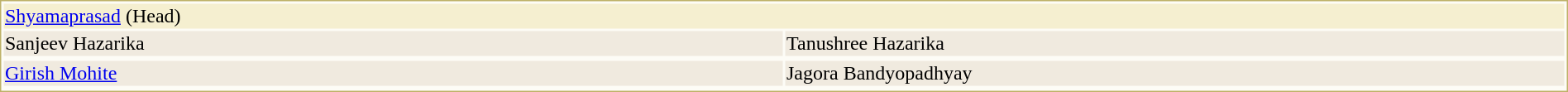<table style="width:100%;border: 1px solid #BEB168;background-color:#FDFCF6;">
<tr>
<td colspan="2" style="background-color:#F5EFD0;"> <a href='#'>Shyamaprasad</a> (Head)</td>
</tr>
<tr style="background-color:#F0EADF;">
<td style="width:50%"> Sanjeev Hazarika</td>
<td style="width:50%"> Tanushree Hazarika</td>
</tr>
<tr style="vertical-align:top;">
</tr>
<tr style="background-color:#F0EADF;">
<td style="width:50%"> <a href='#'>Girish Mohite</a></td>
<td style="width:50%"> Jagora Bandyopadhyay</td>
</tr>
<tr style="vertical-align:top;">
</tr>
</table>
